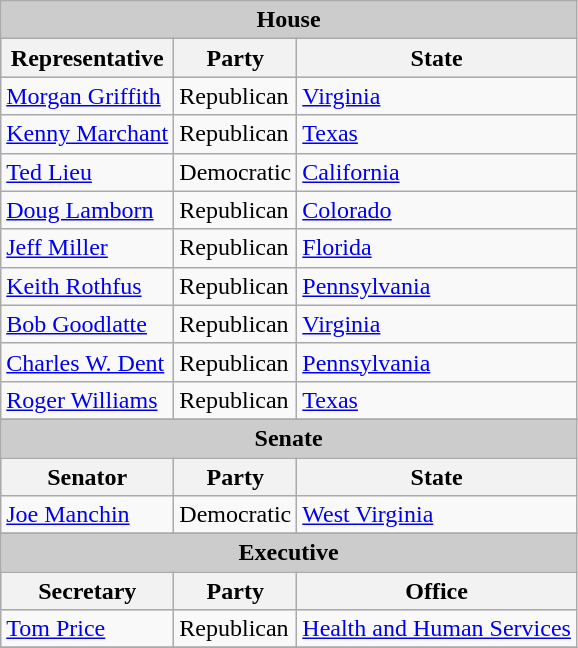<table class="wikitable">
<tr style="background:#ccc;">
<td colspan="3" style="text-align:center;"><strong>House</strong></td>
</tr>
<tr style="background:#ccc;">
<th>Representative</th>
<th>Party</th>
<th>State</th>
</tr>
<tr>
<td><a href='#'>Morgan Griffith</a></td>
<td>Republican</td>
<td><a href='#'>Virginia</a></td>
</tr>
<tr>
<td><a href='#'>Kenny Marchant</a></td>
<td>Republican</td>
<td><a href='#'>Texas</a></td>
</tr>
<tr>
<td><a href='#'>Ted Lieu</a></td>
<td>Democratic</td>
<td><a href='#'>California</a></td>
</tr>
<tr>
<td><a href='#'>Doug Lamborn</a></td>
<td>Republican</td>
<td><a href='#'>Colorado</a></td>
</tr>
<tr>
<td><a href='#'>Jeff Miller</a></td>
<td>Republican</td>
<td><a href='#'>Florida</a></td>
</tr>
<tr>
<td><a href='#'>Keith Rothfus</a></td>
<td>Republican</td>
<td><a href='#'>Pennsylvania</a></td>
</tr>
<tr>
<td><a href='#'>Bob Goodlatte</a></td>
<td>Republican</td>
<td><a href='#'>Virginia</a></td>
</tr>
<tr>
<td><a href='#'>Charles W. Dent</a></td>
<td>Republican</td>
<td><a href='#'>Pennsylvania</a></td>
</tr>
<tr>
<td><a href='#'>Roger Williams</a></td>
<td>Republican</td>
<td><a href='#'>Texas</a></td>
</tr>
<tr |>
</tr>
<tr style="background:#ccc;">
<td colspan="3" style="text-align:center;"><strong>Senate</strong></td>
</tr>
<tr style="background:#ccc;">
<th>Senator</th>
<th>Party</th>
<th>State</th>
</tr>
<tr>
<td><a href='#'>Joe Manchin</a></td>
<td>Democratic</td>
<td><a href='#'>West Virginia</a></td>
</tr>
<tr |>
</tr>
<tr style="background:#ccc;">
<td colspan="3" style="text-align:center;"><strong>Executive</strong></td>
</tr>
<tr style="background:#ccc;">
<th>Secretary</th>
<th>Party</th>
<th>Office</th>
</tr>
<tr>
<td><a href='#'>Tom Price</a></td>
<td>Republican</td>
<td><a href='#'>Health and Human Services</a></td>
</tr>
<tr>
</tr>
</table>
